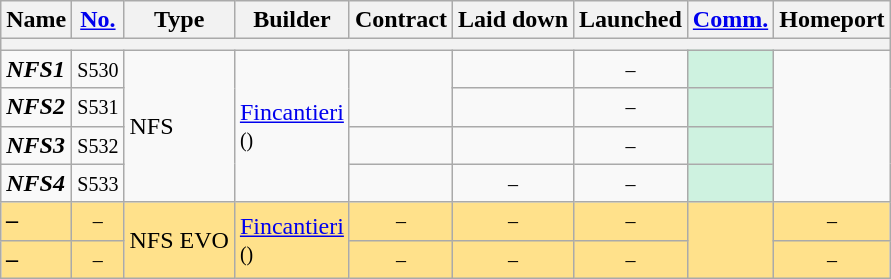<table class="sortable wikitable" border="1">
<tr>
<th>Name</th>
<th><a href='#'>No.</a></th>
<th>Type</th>
<th>Builder</th>
<th>Contract</th>
<th>Laid down</th>
<th>Launched</th>
<th><a href='#'>Comm.</a></th>
<th>Homeport</th>
</tr>
<tr>
<th colspan="9"></th>
</tr>
<tr>
<td><strong><em>NFS1</em></strong></td>
<td><small>S530</small></td>
<td rowspan="4">NFS</td>
<td rowspan="4"><a href='#'>Fincantieri</a><br><small>()</small></td>
<td rowspan="2"><small> </small></td>
<td><small> </small></td>
<td style="text-align: center"><small>–</small></td>
<td style="background: #CEF2E0"><small></small></td>
<td rowspan="4"><small></small></td>
</tr>
<tr>
<td><strong><em>NFS2</em></strong></td>
<td><small>S531</small></td>
<td><small> </small></td>
<td style="text-align: center"><small>–</small></td>
<td style="background: #CEF2E0"><small></small></td>
</tr>
<tr>
<td><strong><em>NFS3</em></strong></td>
<td><small>S532</small></td>
<td><small> </small></td>
<td><small> </small></td>
<td style="text-align: center"><small>–</small></td>
<td style="background: #CEF2E0"><small></small></td>
</tr>
<tr>
<td><strong><em>NFS4</em></strong></td>
<td><small>S533</small></td>
<td><small> </small></td>
<td style="text-align: center"><small>–</small></td>
<td style="text-align: center"><small>–</small></td>
<td style="background: #CEF2E0"><small></small></td>
</tr>
<tr>
<td style="background: #FFE18B"><strong><em>–</em></strong></td>
<td style="background: #FFE18B;text-align: center"><small>–</small></td>
<td rowspan="2" style="background: #FFE18B;">NFS EVO</td>
<td rowspan="2" style="background: #FFE18B;"><a href='#'>Fincantieri</a><br><small>()</small></td>
<td style="background: #FFE18B;text-align: center"><small>–</small></td>
<td style="background: #FFE18B;text-align: center"><small>–</small></td>
<td style="background: #FFE18B;text-align: center"><small>–</small></td>
<td rowspan="2" style="background: #FFE18B"><small></small> </td>
<td style="background: #FFE18B;text-align: center"><small>–</small></td>
</tr>
<tr>
<td style="background: #FFE18B"><strong><em>–</em></strong></td>
<td style="background: #FFE18B;text-align: center"><small>–</small></td>
<td style="background: #FFE18B;text-align: center"><small>–</small></td>
<td style="background: #FFE18B;text-align: center"><small>–</small></td>
<td style="background: #FFE18B;text-align: center"><small>–</small></td>
<td style="background: #FFE18B;text-align: center"><small>–</small></td>
</tr>
</table>
